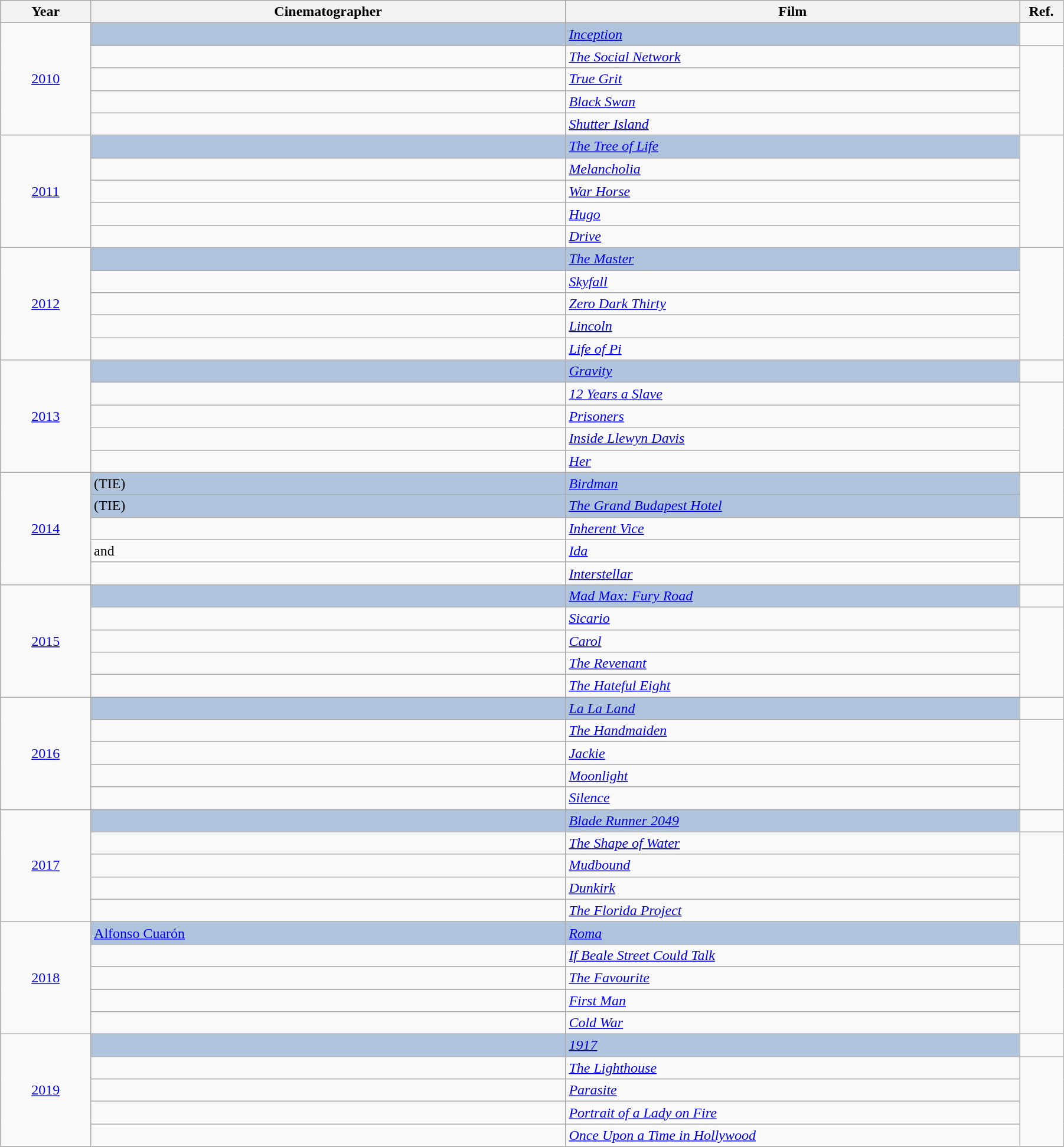<table class="wikitable sortable" width="95%" cellpadding="5">
<tr>
<th scope="col" width="70">Year</th>
<th scope="col" width="400">Cinematographer</th>
<th scope="col" width="382">Film</th>
<th scope="col" width="30">Ref.</th>
</tr>
<tr>
<td rowspan="5" style="text-align:center;"><a href='#'>2010</a></td>
<td style="background:#B0C4DE;"></td>
<td style="background:#B0C4DE;"><em><a href='#'>Inception</a></em></td>
<td align="center"></td>
</tr>
<tr>
<td></td>
<td><em><a href='#'>The Social Network</a></em></td>
<td rowspan="4" align="center"></td>
</tr>
<tr>
<td></td>
<td><em><a href='#'>True Grit</a></em></td>
</tr>
<tr>
<td></td>
<td><em><a href='#'>Black Swan</a></em></td>
</tr>
<tr>
<td></td>
<td><em><a href='#'>Shutter Island</a></em></td>
</tr>
<tr>
<td rowspan="5" style="text-align:center;"><a href='#'>2011</a></td>
<td style="background:#B0C4DE;"></td>
<td style="background:#B0C4DE;"><em><a href='#'>The Tree of Life</a></em></td>
<td rowspan="5" align="center"></td>
</tr>
<tr>
<td></td>
<td><em><a href='#'>Melancholia</a></em></td>
</tr>
<tr>
<td></td>
<td><em><a href='#'>War Horse</a></em></td>
</tr>
<tr>
<td></td>
<td><em><a href='#'>Hugo</a></em></td>
</tr>
<tr>
<td></td>
<td><em><a href='#'>Drive</a></em></td>
</tr>
<tr>
<td rowspan="5" style="text-align:center;"><a href='#'>2012</a></td>
<td style="background:#B0C4DE;"></td>
<td style="background:#B0C4DE;"><em><a href='#'>The Master</a></em></td>
<td rowspan="5" align="center"></td>
</tr>
<tr>
<td></td>
<td><em><a href='#'>Skyfall</a></em></td>
</tr>
<tr>
<td></td>
<td><em><a href='#'>Zero Dark Thirty</a></em></td>
</tr>
<tr>
<td></td>
<td><em><a href='#'>Lincoln</a></em></td>
</tr>
<tr>
<td></td>
<td><em><a href='#'>Life of Pi</a></em></td>
</tr>
<tr>
<td rowspan="5" style="text-align:center;"><a href='#'>2013</a></td>
<td style="background:#B0C4DE;"></td>
<td style="background:#B0C4DE;"><em><a href='#'>Gravity</a></em></td>
<td align="center"></td>
</tr>
<tr>
<td></td>
<td><em><a href='#'>12 Years a Slave</a></em></td>
<td rowspan="4" align="center"></td>
</tr>
<tr>
<td></td>
<td><em><a href='#'>Prisoners</a></em></td>
</tr>
<tr>
<td></td>
<td><em><a href='#'>Inside Llewyn Davis</a></em></td>
</tr>
<tr>
<td></td>
<td><em><a href='#'>Her</a></em></td>
</tr>
<tr>
<td rowspan="5" style="text-align:center;"><a href='#'>2014</a></td>
<td style="background:#B0C4DE;"> (TIE)</td>
<td style="background:#B0C4DE;"><em><a href='#'>Birdman</a></em></td>
<td rowspan="2" align="center"></td>
</tr>
<tr>
<td style="background:#B0C4DE;"> (TIE)</td>
<td style="background:#B0C4DE;"><em><a href='#'>The Grand Budapest Hotel</a></em></td>
</tr>
<tr>
<td></td>
<td><em><a href='#'>Inherent Vice</a></em></td>
<td rowspan="3" align="center"></td>
</tr>
<tr>
<td> and </td>
<td><em><a href='#'>Ida</a></em></td>
</tr>
<tr>
<td></td>
<td><em><a href='#'>Interstellar</a></em></td>
</tr>
<tr>
<td rowspan="5" style="text-align:center;"><a href='#'>2015</a></td>
<td style="background:#B0C4DE;"></td>
<td style="background:#B0C4DE;"><em><a href='#'>Mad Max: Fury Road</a></em></td>
<td align="center"></td>
</tr>
<tr>
<td></td>
<td><em><a href='#'>Sicario</a></em></td>
<td rowspan="4" align="center"></td>
</tr>
<tr>
<td></td>
<td><em><a href='#'>Carol</a></em></td>
</tr>
<tr>
<td></td>
<td><em><a href='#'>The Revenant</a></em></td>
</tr>
<tr>
<td></td>
<td><em><a href='#'>The Hateful Eight</a></em></td>
</tr>
<tr>
<td rowspan="5" style="text-align:center;"><a href='#'>2016</a></td>
<td style="background:#B0C4DE;"></td>
<td style="background:#B0C4DE;"><em><a href='#'>La La Land</a></em></td>
<td align="center"></td>
</tr>
<tr>
<td></td>
<td><em><a href='#'>The Handmaiden</a></em></td>
<td rowspan="4" align="center"></td>
</tr>
<tr>
<td></td>
<td><em><a href='#'>Jackie</a></em></td>
</tr>
<tr>
<td></td>
<td><em><a href='#'>Moonlight</a></em></td>
</tr>
<tr>
<td></td>
<td><em><a href='#'>Silence</a></em></td>
</tr>
<tr>
<td rowspan="5" style="text-align:center;"><a href='#'>2017</a></td>
<td style="background:#B0C4DE;"></td>
<td style="background:#B0C4DE;"><em><a href='#'>Blade Runner 2049</a></em></td>
<td align="center"></td>
</tr>
<tr>
<td></td>
<td><em><a href='#'>The Shape of Water</a></em></td>
<td rowspan="4" align="center"></td>
</tr>
<tr>
<td></td>
<td><em><a href='#'>Mudbound</a></em></td>
</tr>
<tr>
<td></td>
<td><em><a href='#'>Dunkirk</a></em></td>
</tr>
<tr>
<td></td>
<td><em><a href='#'>The Florida Project</a></em></td>
</tr>
<tr>
<td rowspan="5" style="text-align:center;"><a href='#'>2018</a></td>
<td style="background:#B0C4DE;"><a href='#'>Alfonso Cuarón</a></td>
<td style="background:#B0C4DE;"><em><a href='#'>Roma</a></em></td>
<td align="center"></td>
</tr>
<tr>
<td></td>
<td><em><a href='#'>If Beale Street Could Talk</a></em></td>
<td rowspan="4" align="center"></td>
</tr>
<tr>
<td></td>
<td><em><a href='#'>The Favourite</a></em></td>
</tr>
<tr>
<td></td>
<td><em><a href='#'>First Man</a></em></td>
</tr>
<tr>
<td></td>
<td><em><a href='#'>Cold War</a></em></td>
</tr>
<tr>
<td rowspan="5" style="text-align:center;"><a href='#'>2019</a></td>
<td style="background:#B0C4DE;"></td>
<td style="background:#B0C4DE;"><em><a href='#'>1917</a></em></td>
<td align="center"></td>
</tr>
<tr>
<td></td>
<td><em><a href='#'>The Lighthouse</a></em></td>
<td align="center" rowspan="4"></td>
</tr>
<tr>
<td></td>
<td><em><a href='#'>Parasite</a></em></td>
</tr>
<tr>
<td></td>
<td><em><a href='#'>Portrait of a Lady on Fire</a></em></td>
</tr>
<tr>
<td></td>
<td><em><a href='#'>Once Upon a Time in Hollywood</a></em></td>
</tr>
<tr>
</tr>
</table>
